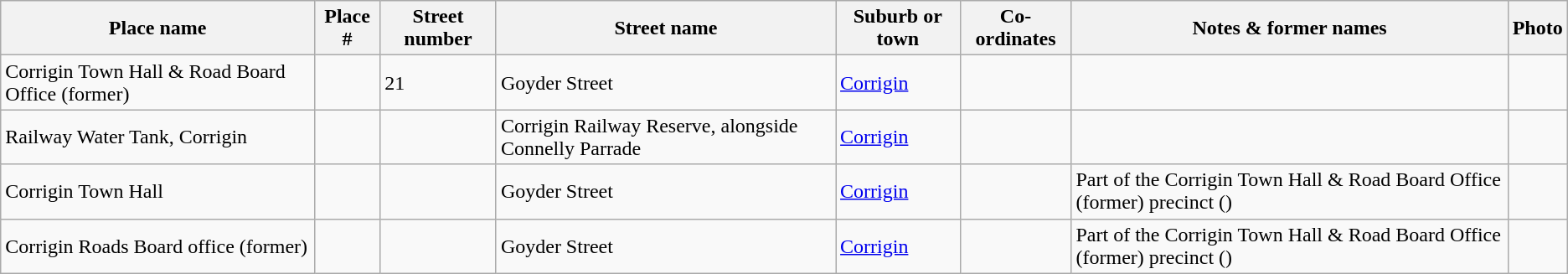<table class="wikitable sortable">
<tr>
<th>Place name</th>
<th>Place #</th>
<th>Street number</th>
<th>Street name</th>
<th>Suburb or town</th>
<th>Co-ordinates</th>
<th class="unsortable">Notes & former names</th>
<th class="unsortable">Photo</th>
</tr>
<tr>
<td>Corrigin Town Hall & Road Board Office (former)</td>
<td></td>
<td>21</td>
<td>Goyder Street</td>
<td><a href='#'>Corrigin</a></td>
<td></td>
<td></td>
<td></td>
</tr>
<tr>
<td>Railway Water Tank, Corrigin</td>
<td></td>
<td></td>
<td>Corrigin Railway Reserve, alongside Connelly Parrade</td>
<td><a href='#'>Corrigin</a></td>
<td></td>
<td></td>
<td></td>
</tr>
<tr>
<td>Corrigin Town Hall</td>
<td></td>
<td></td>
<td>Goyder Street</td>
<td><a href='#'>Corrigin</a></td>
<td></td>
<td>Part of the Corrigin Town Hall & Road Board Office (former) precinct ()</td>
<td></td>
</tr>
<tr>
<td>Corrigin Roads Board office (former)</td>
<td></td>
<td></td>
<td>Goyder Street</td>
<td><a href='#'>Corrigin</a></td>
<td></td>
<td>Part of the Corrigin Town Hall & Road Board Office (former) precinct ()</td>
<td></td>
</tr>
</table>
